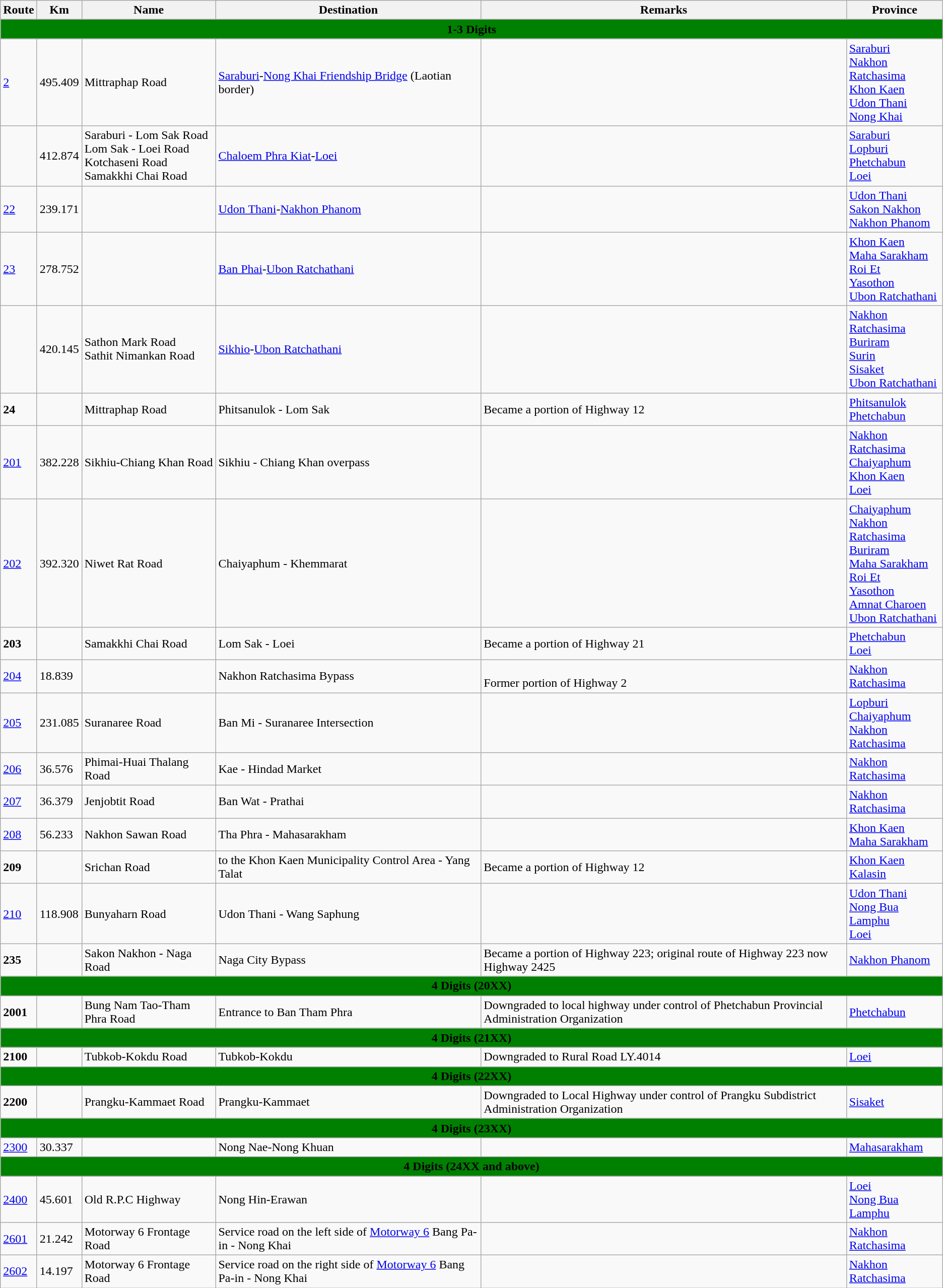<table class="wikitable">
<tr>
<th>Route</th>
<th>Km</th>
<th>Name</th>
<th>Destination</th>
<th>Remarks</th>
<th>Province</th>
</tr>
<tr>
<td colspan="6" style="width:600px; text-align:center; background:green;"><strong><span>1-3 Digits</span></strong></td>
</tr>
<tr>
<td> <a href='#'>2</a></td>
<td>495.409</td>
<td>Mittraphap Road</td>
<td><a href='#'>Saraburi</a>-<a href='#'>Nong Khai Friendship Bridge</a> (Laotian border)</td>
<td></td>
<td><a href='#'>Saraburi</a><br><a href='#'>Nakhon Ratchasima</a><br><a href='#'>Khon Kaen</a><br><a href='#'>Udon Thani</a><br><a href='#'>Nong Khai</a></td>
</tr>
<tr>
<td> </td>
<td>412.874</td>
<td>Saraburi - Lom Sak Road<br>Lom Sak - Loei Road<br>Kotchaseni Road<br>Samakkhi Chai Road</td>
<td><a href='#'>Chaloem Phra Kiat</a>-<a href='#'>Loei</a></td>
<td></td>
<td><a href='#'>Saraburi</a><br><a href='#'>Lopburi</a><br><a href='#'>Phetchabun</a><br><a href='#'>Loei</a></td>
</tr>
<tr>
<td> <a href='#'>22</a></td>
<td>239.171</td>
<td></td>
<td><a href='#'>Udon Thani</a>-<a href='#'>Nakhon Phanom</a></td>
<td></td>
<td><a href='#'>Udon Thani</a><br><a href='#'>Sakon Nakhon</a><br><a href='#'>Nakhon Phanom</a></td>
</tr>
<tr>
<td> <a href='#'>23</a></td>
<td>278.752</td>
<td></td>
<td><a href='#'>Ban Phai</a>-<a href='#'>Ubon Ratchathani</a></td>
<td></td>
<td><a href='#'>Khon Kaen</a><br><a href='#'>Maha Sarakham</a><br><a href='#'>Roi Et</a><br><a href='#'>Yasothon</a><br><a href='#'>Ubon Ratchathani</a></td>
</tr>
<tr>
<td> </td>
<td>420.145</td>
<td>Sathon Mark Road<br>Sathit Nimankan Road</td>
<td><a href='#'>Sikhio</a>-<a href='#'>Ubon Ratchathani</a></td>
<td></td>
<td><a href='#'>Nakhon Ratchasima</a><br><a href='#'>Buriram</a><br><a href='#'>Surin</a><br><a href='#'>Sisaket</a><br><a href='#'>Ubon Ratchathani</a></td>
</tr>
<tr>
<td><strong>24</strong></td>
<td></td>
<td>Mittraphap Road</td>
<td>Phitsanulok - Lom Sak</td>
<td>Became a portion of Highway 12</td>
<td><a href='#'>Phitsanulok</a><br><a href='#'>Phetchabun</a></td>
</tr>
<tr>
<td> <a href='#'>201</a></td>
<td>382.228</td>
<td>Sikhiu-Chiang Khan Road</td>
<td>Sikhiu - Chiang Khan overpass</td>
<td></td>
<td><a href='#'>Nakhon Ratchasima</a><br><a href='#'>Chaiyaphum</a><br><a href='#'>Khon Kaen</a><br><a href='#'>Loei</a></td>
</tr>
<tr>
<td> <a href='#'>202</a></td>
<td>392.320</td>
<td>Niwet Rat Road</td>
<td>Chaiyaphum - Khemmarat</td>
<td></td>
<td><a href='#'>Chaiyaphum</a><br><a href='#'>Nakhon Ratchasima</a><br><a href='#'>Buriram</a><br><a href='#'>Maha Sarakham</a><br><a href='#'>Roi Et</a><br><a href='#'>Yasothon</a><br><a href='#'>Amnat Charoen</a><br><a href='#'>Ubon Ratchathani</a></td>
</tr>
<tr>
<td><strong>203</strong></td>
<td></td>
<td>Samakkhi Chai Road</td>
<td>Lom Sak - Loei</td>
<td>Became a portion of Highway 21</td>
<td><a href='#'>Phetchabun</a><br><a href='#'>Loei</a></td>
</tr>
<tr>
<td> <a href='#'>204</a></td>
<td>18.839</td>
<td></td>
<td>Nakhon Ratchasima Bypass</td>
<td><br>Former portion of Highway 2</td>
<td><a href='#'>Nakhon Ratchasima</a></td>
</tr>
<tr>
<td> <a href='#'>205</a></td>
<td>231.085</td>
<td>Suranaree Road</td>
<td>Ban Mi - Suranaree Intersection</td>
<td></td>
<td><a href='#'>Lopburi</a><br><a href='#'>Chaiyaphum</a><br><a href='#'>Nakhon Ratchasima</a></td>
</tr>
<tr>
<td> <a href='#'>206</a></td>
<td>36.576</td>
<td>Phimai-Huai Thalang Road</td>
<td>Kae - Hindad Market</td>
<td></td>
<td><a href='#'>Nakhon Ratchasima</a></td>
</tr>
<tr>
<td> <a href='#'>207</a></td>
<td>36.379</td>
<td>Jenjobtit Road</td>
<td>Ban Wat - Prathai</td>
<td></td>
<td><a href='#'>Nakhon Ratchasima</a></td>
</tr>
<tr>
<td> <a href='#'>208</a></td>
<td>56.233</td>
<td>Nakhon Sawan Road</td>
<td>Tha Phra - Mahasarakham</td>
<td></td>
<td><a href='#'>Khon Kaen</a><br><a href='#'>Maha Sarakham</a></td>
</tr>
<tr>
<td><strong>209</strong></td>
<td></td>
<td>Srichan Road</td>
<td>to the Khon Kaen Municipality Control Area - Yang Talat</td>
<td>Became a portion of Highway 12</td>
<td><a href='#'>Khon Kaen</a><br><a href='#'>Kalasin</a></td>
</tr>
<tr>
<td> <a href='#'>210</a></td>
<td>118.908</td>
<td>Bunyaharn Road</td>
<td>Udon Thani - Wang Saphung</td>
<td></td>
<td><a href='#'>Udon Thani</a><br><a href='#'>Nong Bua Lamphu</a><br><a href='#'>Loei</a></td>
</tr>
<tr>
<td><strong>235</strong></td>
<td></td>
<td>Sakon Nakhon - Naga Road</td>
<td>Naga City Bypass</td>
<td>Became a portion of Highway 223; original route of Highway 223 now Highway 2425</td>
<td><a href='#'>Nakhon Phanom</a></td>
</tr>
<tr>
<td colspan="6" style="width:600px; text-align:center; background:green;"><strong><span>4 Digits (20XX)</span></strong></td>
</tr>
<tr>
<td><strong>2001</strong></td>
<td></td>
<td>Bung Nam Tao-Tham Phra Road</td>
<td>Entrance to Ban Tham Phra</td>
<td>Downgraded to local highway under control of Phetchabun Provincial Administration Organization</td>
<td><a href='#'>Phetchabun</a></td>
</tr>
<tr>
<td colspan="6" style="width:600px; text-align:center; background:green;"><strong><span>4 Digits (21XX)</span></strong></td>
</tr>
<tr>
<td><strong>2100</strong></td>
<td></td>
<td>Tubkob-Kokdu Road</td>
<td>Tubkob-Kokdu</td>
<td>Downgraded to Rural Road LY.4014</td>
<td><a href='#'>Loei</a></td>
</tr>
<tr>
<td colspan="6" style="width:600px; text-align:center; background:green;"><strong><span>4 Digits (22XX)</span></strong></td>
</tr>
<tr>
<td><strong>2200</strong></td>
<td></td>
<td>Prangku-Kammaet Road</td>
<td>Prangku-Kammaet</td>
<td>Downgraded to Local Highway under control of Prangku Subdistrict Administration Organization</td>
<td><a href='#'>Sisaket</a></td>
</tr>
<tr>
<td colspan="6" style="width:600px; text-align:center; background:green;"><strong><span>4 Digits (23XX)</span></strong></td>
</tr>
<tr>
<td> <a href='#'>2300</a></td>
<td>30.337</td>
<td></td>
<td>Nong Nae-Nong Khuan</td>
<td></td>
<td><a href='#'>Mahasarakham</a></td>
</tr>
<tr>
<td colspan="6" style="width:600px; text-align:center; background:green;"><strong><span>4 Digits (24XX and above)</span></strong></td>
</tr>
<tr>
<td> <a href='#'>2400</a></td>
<td>45.601</td>
<td>Old R.P.C Highway</td>
<td>Nong Hin-Erawan</td>
<td></td>
<td><a href='#'>Loei</a><br><a href='#'>Nong Bua Lamphu</a></td>
</tr>
<tr>
<td> <a href='#'>2601</a></td>
<td>21.242</td>
<td>Motorway 6 Frontage Road</td>
<td>Service road on the left side of <a href='#'>Motorway 6</a> Bang Pa-in - Nong Khai</td>
<td></td>
<td><a href='#'>Nakhon Ratchasima</a></td>
</tr>
<tr>
<td> <a href='#'>2602</a></td>
<td>14.197</td>
<td>Motorway 6 Frontage Road</td>
<td>Service road on the right side of <a href='#'>Motorway 6</a> Bang Pa-in - Nong Khai</td>
<td></td>
<td><a href='#'>Nakhon Ratchasima</a></td>
</tr>
</table>
